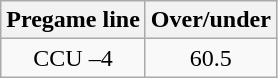<table class="wikitable">
<tr align="center">
<th style=>Pregame line</th>
<th style=>Over/under</th>
</tr>
<tr align="center">
<td>CCU –4</td>
<td>60.5</td>
</tr>
</table>
